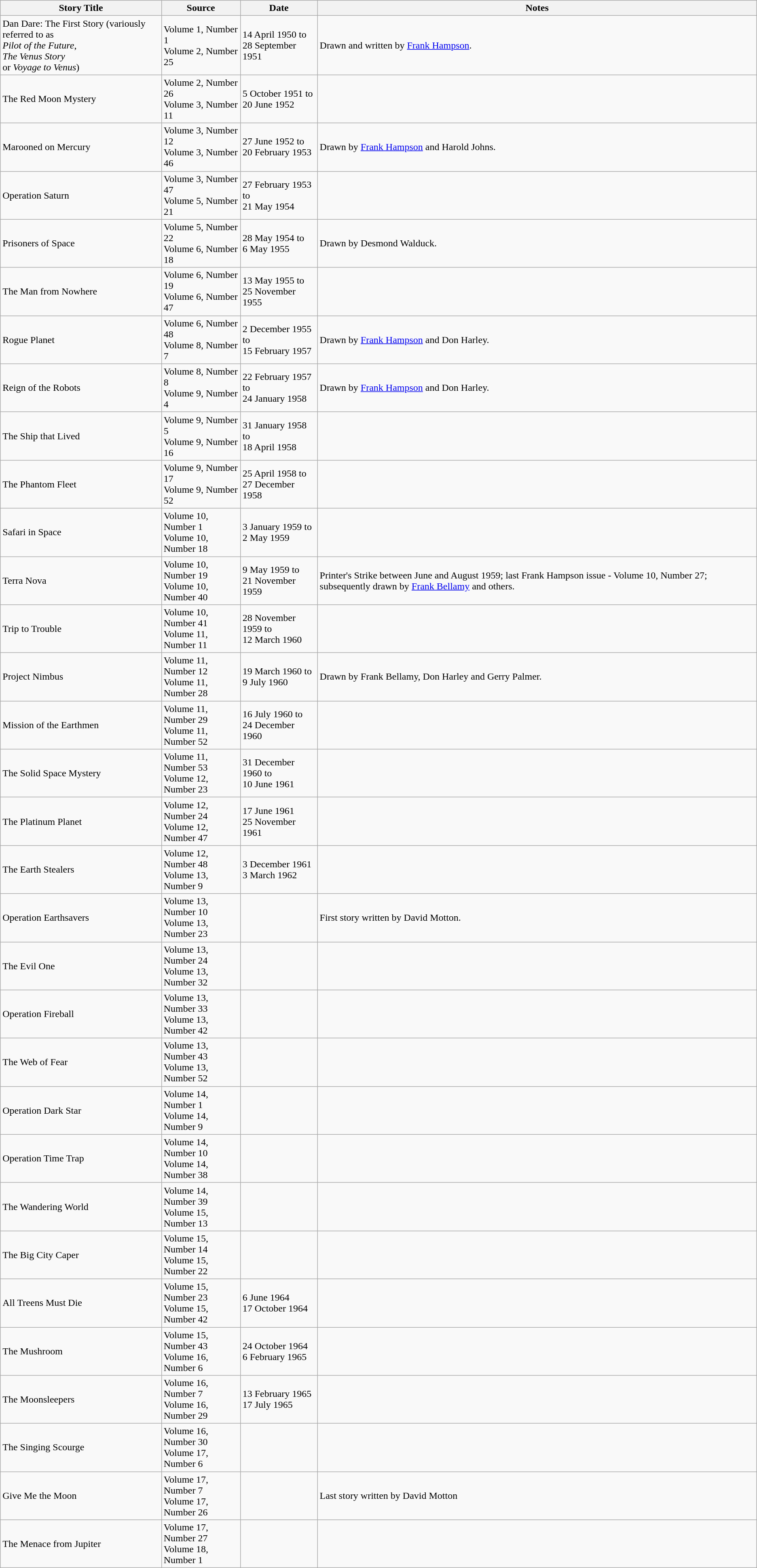<table class="wikitable">
<tr>
<th>Story Title</th>
<th>Source</th>
<th>Date</th>
<th>Notes</th>
</tr>
<tr>
<td>Dan Dare: The First Story (variously referred to as <br><em>Pilot of the Future</em>,<br><em>The Venus Story</em> <br>or <em>Voyage to Venus</em>)</td>
<td>Volume 1, Number 1<br>Volume 2, Number 25</td>
<td>14 April 1950 to<br>28 September 1951</td>
<td>Drawn and written by <a href='#'>Frank Hampson</a>.</td>
</tr>
<tr>
<td>The Red Moon Mystery</td>
<td>Volume 2, Number 26<br>Volume 3, Number 11</td>
<td>5 October 1951 to<br>20 June 1952</td>
<td></td>
</tr>
<tr>
<td>Marooned on Mercury</td>
<td>Volume 3, Number 12<br>Volume 3, Number 46</td>
<td>27 June 1952 to <br>20 February 1953</td>
<td>Drawn by <a href='#'>Frank Hampson</a> and Harold Johns.</td>
</tr>
<tr>
<td>Operation Saturn</td>
<td>Volume 3, Number 47<br> Volume 5, Number 21</td>
<td>27 February 1953 to<br>21 May 1954</td>
<td></td>
</tr>
<tr>
<td>Prisoners of Space</td>
<td>Volume 5, Number 22<br>Volume 6, Number 18</td>
<td>28 May 1954 to <br>6 May 1955</td>
<td>Drawn by Desmond Walduck.</td>
</tr>
<tr>
<td>The Man from Nowhere</td>
<td>Volume 6, Number 19<br>Volume 6, Number 47</td>
<td>13 May 1955 to <br>25 November 1955</td>
<td></td>
</tr>
<tr>
<td>Rogue Planet</td>
<td>Volume 6, Number 48<br>Volume 8, Number 7</td>
<td>2 December 1955 to <br>15 February 1957</td>
<td>Drawn by <a href='#'>Frank Hampson</a> and Don Harley.</td>
</tr>
<tr>
<td>Reign of the Robots</td>
<td>Volume 8, Number 8<br>Volume 9, Number 4</td>
<td>22 February 1957 to <br>24 January 1958</td>
<td>Drawn by <a href='#'>Frank Hampson</a> and Don Harley.</td>
</tr>
<tr>
<td>The Ship that Lived</td>
<td>Volume 9, Number 5<br>Volume 9, Number 16</td>
<td>31 January 1958 to <br>18 April 1958</td>
<td></td>
</tr>
<tr>
<td>The Phantom Fleet</td>
<td>Volume 9, Number 17<br>Volume 9, Number 52</td>
<td>25 April 1958 to <br>27 December 1958</td>
<td></td>
</tr>
<tr>
<td>Safari in Space</td>
<td>Volume 10, Number 1<br>Volume 10, Number 18</td>
<td>3 January 1959 to <br>2 May 1959</td>
<td></td>
</tr>
<tr>
<td>Terra Nova</td>
<td>Volume 10, Number 19<br>Volume 10, Number 40</td>
<td>9 May 1959 to <br>21 November 1959</td>
<td>Printer's Strike between June and August 1959; last Frank Hampson issue - Volume 10, Number 27; subsequently drawn by <a href='#'>Frank Bellamy</a> and others.</td>
</tr>
<tr>
<td>Trip to Trouble</td>
<td>Volume 10, Number 41<br>Volume 11, Number 11</td>
<td>28 November 1959 to <br>12 March 1960</td>
<td></td>
</tr>
<tr>
<td>Project Nimbus</td>
<td>Volume 11, Number 12<br>Volume 11, Number 28</td>
<td>19 March 1960 to <br>9 July 1960</td>
<td>Drawn by Frank Bellamy, Don Harley and Gerry Palmer.</td>
</tr>
<tr>
<td>Mission of the Earthmen</td>
<td>Volume 11, Number 29<br>Volume 11, Number 52</td>
<td>16 July 1960 to <br>24 December 1960</td>
<td></td>
</tr>
<tr>
<td>The Solid Space Mystery</td>
<td>Volume 11, Number 53<br>Volume 12, Number 23</td>
<td>31 December 1960 to <br>10 June 1961</td>
<td></td>
</tr>
<tr>
<td>The Platinum Planet</td>
<td>Volume 12, Number 24<br>Volume 12, Number 47</td>
<td>17 June 1961 <br>25 November 1961</td>
<td></td>
</tr>
<tr>
<td>The Earth Stealers</td>
<td>Volume 12, Number 48<br>Volume 13, Number 9</td>
<td>3 December 1961 <br>3 March 1962</td>
<td></td>
</tr>
<tr>
<td>Operation Earthsavers</td>
<td>Volume 13, Number 10<br>Volume 13, Number 23</td>
<td></td>
<td>First story written by David Motton.</td>
</tr>
<tr>
<td>The Evil One</td>
<td>Volume 13, Number 24<br>Volume 13, Number 32</td>
<td></td>
<td></td>
</tr>
<tr>
<td>Operation Fireball</td>
<td>Volume 13, Number 33<br>Volume 13, Number 42</td>
<td></td>
<td></td>
</tr>
<tr>
<td>The Web of Fear</td>
<td>Volume 13, Number 43<br>Volume 13, Number 52</td>
<td></td>
<td></td>
</tr>
<tr>
<td>Operation Dark Star</td>
<td>Volume 14, Number 1<br>Volume 14, Number 9</td>
<td></td>
<td></td>
</tr>
<tr>
<td>Operation Time Trap</td>
<td>Volume 14, Number 10<br>Volume 14, Number 38</td>
<td></td>
<td></td>
</tr>
<tr>
<td>The Wandering World</td>
<td>Volume 14, Number 39<br>Volume 15, Number 13</td>
<td></td>
<td></td>
</tr>
<tr>
<td>The Big City Caper</td>
<td>Volume 15, Number 14<br>Volume 15, Number 22</td>
<td></td>
<td></td>
</tr>
<tr>
<td>All Treens Must Die</td>
<td>Volume 15, Number 23<br>Volume 15, Number 42</td>
<td>6 June 1964 <br>17 October 1964</td>
<td></td>
</tr>
<tr>
<td>The Mushroom</td>
<td>Volume 15, Number 43<br>Volume 16, Number 6</td>
<td>24 October 1964 <br>6 February 1965</td>
<td></td>
</tr>
<tr>
<td>The Moonsleepers</td>
<td>Volume 16, Number 7<br>Volume 16, Number 29</td>
<td>13 February 1965 <br>17 July 1965</td>
<td></td>
</tr>
<tr>
<td>The Singing Scourge</td>
<td>Volume 16, Number 30<br>Volume 17, Number 6</td>
<td></td>
<td></td>
</tr>
<tr>
<td>Give Me the Moon</td>
<td>Volume 17, Number 7<br>Volume 17, Number 26</td>
<td></td>
<td>Last story written by David Motton</td>
</tr>
<tr>
<td>The Menace from Jupiter</td>
<td>Volume 17, Number 27<br>Volume 18, Number 1</td>
<td></td>
<td></td>
</tr>
</table>
